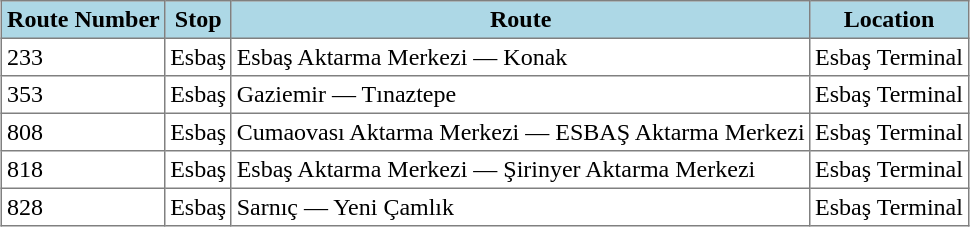<table class="toccolours" border="1" cellpadding="3" style="margin:1em auto; border-collapse:collapse">
<tr style="background:lightblue;">
<th>Route Number</th>
<th>Stop</th>
<th>Route</th>
<th>Location</th>
</tr>
<tr>
<td>233</td>
<td>Esbaş</td>
<td>Esbaş Aktarma Merkezi — Konak</td>
<td>Esbaş Terminal</td>
</tr>
<tr>
<td>353</td>
<td>Esbaş</td>
<td>Gaziemir — Tınaztepe</td>
<td>Esbaş Terminal</td>
</tr>
<tr>
<td>808</td>
<td>Esbaş</td>
<td>Cumaovası Aktarma Merkezi — ESBAŞ Aktarma Merkezi</td>
<td>Esbaş Terminal</td>
</tr>
<tr>
<td>818</td>
<td>Esbaş</td>
<td>Esbaş Aktarma Merkezi — Şirinyer Aktarma Merkezi</td>
<td>Esbaş Terminal</td>
</tr>
<tr>
<td>828</td>
<td>Esbaş</td>
<td>Sarnıç — Yeni Çamlık</td>
<td>Esbaş Terminal</td>
</tr>
</table>
